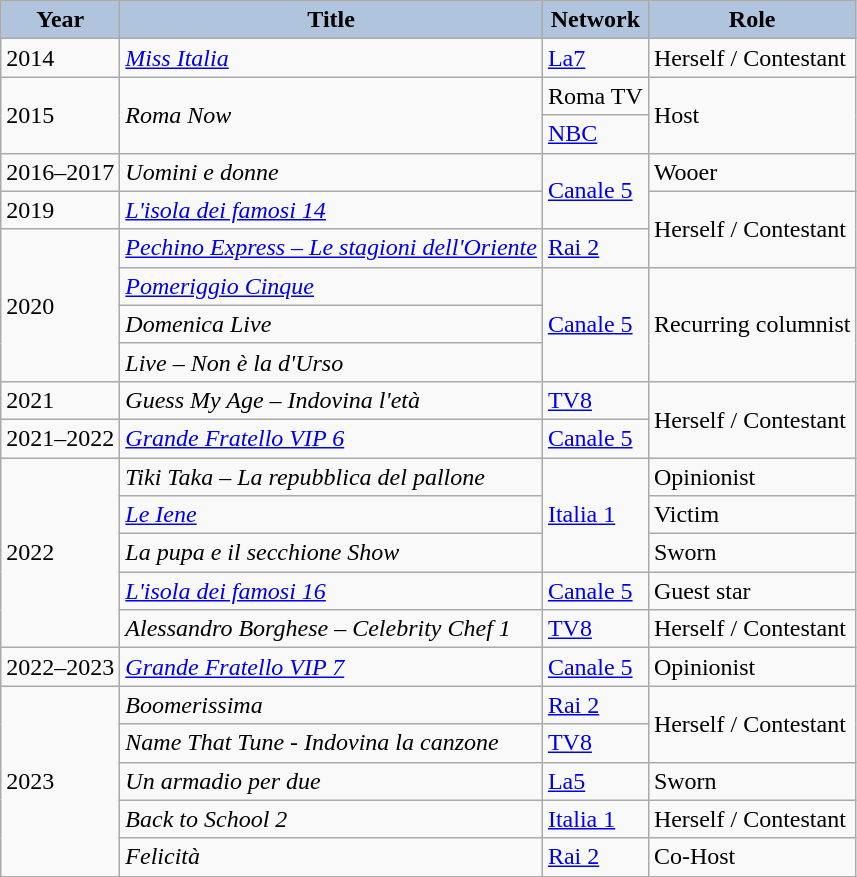<table class="wikitable">
<tr>
<th style="background:#B0C4DE;">Year</th>
<th style="background:#B0C4DE;">Title</th>
<th style="background:#B0C4DE;">Network</th>
<th style="background:#B0C4DE;">Role</th>
</tr>
<tr>
<td>2014</td>
<td><em><a href='#'>Miss Italia</a></em></td>
<td><a href='#'>La7</a></td>
<td>Herself / Contestant</td>
</tr>
<tr>
<td rowspan="2">2015</td>
<td rowspan="2"><em>Roma Now</em></td>
<td>Roma TV</td>
<td rowspan="2">Host</td>
</tr>
<tr>
<td><a href='#'>NBC</a></td>
</tr>
<tr>
<td>2016–2017</td>
<td><em>Uomini e donne</em></td>
<td rowspan="2"><a href='#'>Canale 5</a></td>
<td>Wooer</td>
</tr>
<tr>
<td>2019</td>
<td><em><a href='#'>L'isola dei famosi 14</a></em></td>
<td rowspan="2">Herself / Contestant</td>
</tr>
<tr>
<td rowspan="4">2020</td>
<td><em><a href='#'>Pechino Express – Le stagioni dell'Oriente</a></em></td>
<td><a href='#'>Rai 2</a></td>
</tr>
<tr>
<td><em><a href='#'>Pomeriggio Cinque</a></em></td>
<td rowspan="3"><a href='#'>Canale 5</a></td>
<td rowspan="3">Recurring columnist</td>
</tr>
<tr>
<td><em>Domenica Live</em></td>
</tr>
<tr>
<td><em>Live – Non è la d'Urso</em></td>
</tr>
<tr>
<td>2021</td>
<td><em>Guess My Age – Indovina l'età</em></td>
<td><a href='#'>TV8</a></td>
<td rowspan="2">Herself / Contestant</td>
</tr>
<tr>
<td>2021–2022</td>
<td><em><a href='#'>Grande Fratello VIP 6</a></em></td>
<td><a href='#'>Canale 5</a></td>
</tr>
<tr>
<td rowspan="5">2022</td>
<td><em>Tiki Taka – La repubblica del pallone</em></td>
<td rowspan="3"><a href='#'>Italia 1</a></td>
<td>Opinionist</td>
</tr>
<tr>
<td><em><a href='#'>Le Iene</a></em></td>
<td>Victim</td>
</tr>
<tr>
<td><em>La pupa e il secchione Show</em></td>
<td>Sworn</td>
</tr>
<tr>
<td><em><a href='#'>L'isola dei famosi 16</a></em></td>
<td><a href='#'>Canale 5</a></td>
<td>Guest star</td>
</tr>
<tr>
<td><em>Alessandro Borghese – Celebrity Chef 1</em></td>
<td><a href='#'>TV8</a></td>
<td>Herself / Contestant</td>
</tr>
<tr>
<td>2022–2023</td>
<td><em><a href='#'>Grande Fratello VIP 7</a></em></td>
<td><a href='#'>Canale 5</a></td>
<td>Opinionist</td>
</tr>
<tr>
<td rowspan="5">2023</td>
<td><em>Boomerissima</em></td>
<td><a href='#'>Rai 2</a></td>
<td rowspan="2">Herself / Contestant</td>
</tr>
<tr>
<td><em>Name That Tune - Indovina la canzone</em></td>
<td><a href='#'>TV8</a></td>
</tr>
<tr>
<td><em>Un armadio per due</em></td>
<td><a href='#'>La5</a></td>
<td>Sworn</td>
</tr>
<tr>
<td><em>Back to School 2</em></td>
<td><a href='#'>Italia 1</a></td>
<td>Herself / Contestant</td>
</tr>
<tr>
<td><em>Felicità</em></td>
<td><a href='#'>Rai 2</a></td>
<td>Co-Host</td>
</tr>
</table>
